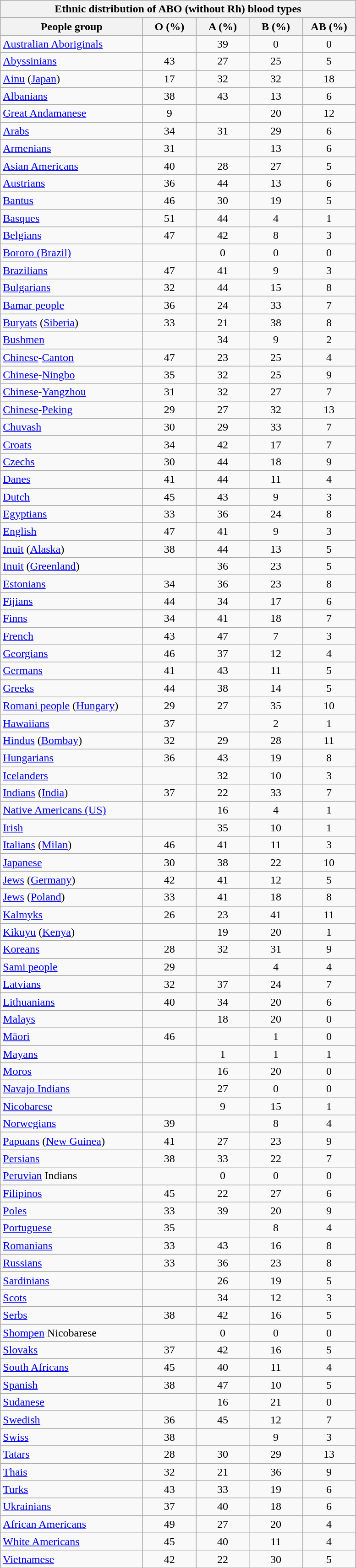<table class="wikitable sortable collapsible">
<tr>
<th colspan=5>Ethnic distribution of ABO (without Rh) blood types<br></th>
</tr>
<tr>
<th width=200>People group</th>
<th width=70>O (%)</th>
<th width=70>A (%)</th>
<th width=70>B (%)</th>
<th width=70>AB (%)</th>
</tr>
<tr>
</tr>
<tr>
<td><a href='#'>Australian Aboriginals</a></td>
<td style="text-align:center;"></td>
<td style="text-align:center;">39</td>
<td style="text-align:center;">0</td>
<td style="text-align:center;">0</td>
</tr>
<tr>
<td><a href='#'>Abyssinians</a></td>
<td style="text-align:center;">43</td>
<td style="text-align:center;">27</td>
<td style="text-align:center;">25</td>
<td style="text-align:center;">5</td>
</tr>
<tr>
<td><a href='#'>Ainu</a> (<a href='#'>Japan</a>)</td>
<td style="text-align:center;">17</td>
<td style="text-align:center;">32</td>
<td style="text-align:center;">32</td>
<td style="text-align:center;">18</td>
</tr>
<tr>
<td><a href='#'>Albanians</a></td>
<td style="text-align:center;">38</td>
<td style="text-align:center;">43</td>
<td style="text-align:center;">13</td>
<td style="text-align:center;">6</td>
</tr>
<tr>
<td><a href='#'>Great Andamanese</a></td>
<td style="text-align:center;">9</td>
<td style="text-align:center;"></td>
<td style="text-align:center;">20</td>
<td style="text-align:center;">12</td>
</tr>
<tr>
<td><a href='#'>Arabs</a></td>
<td style="text-align:center;">34</td>
<td style="text-align:center;">31</td>
<td style="text-align:center;">29</td>
<td style="text-align:center;">6</td>
</tr>
<tr>
<td><a href='#'>Armenians</a></td>
<td style="text-align:center;">31</td>
<td style="text-align:center;"></td>
<td style="text-align:center;">13</td>
<td style="text-align:center;">6</td>
</tr>
<tr>
<td><a href='#'>Asian Americans</a></td>
<td style="text-align:center;">40</td>
<td style="text-align:center;">28</td>
<td style="text-align:center;">27</td>
<td style="text-align:center;">5</td>
</tr>
<tr>
<td><a href='#'>Austrians</a></td>
<td style="text-align:center;">36</td>
<td style="text-align:center;">44</td>
<td style="text-align:center;">13</td>
<td style="text-align:center;">6</td>
</tr>
<tr>
<td><a href='#'>Bantus</a></td>
<td style="text-align:center;">46</td>
<td style="text-align:center;">30</td>
<td style="text-align:center;">19</td>
<td style="text-align:center;">5</td>
</tr>
<tr>
<td><a href='#'>Basques</a></td>
<td style="text-align:center;">51</td>
<td style="text-align:center;">44</td>
<td style="text-align:center;">4</td>
<td style="text-align:center;">1</td>
</tr>
<tr>
<td><a href='#'>Belgians</a></td>
<td style="text-align:center;">47</td>
<td style="text-align:center;">42</td>
<td style="text-align:center;">8</td>
<td style="text-align:center;">3</td>
</tr>
<tr>
<td><a href='#'>Bororo (Brazil)</a></td>
<td style="text-align:center;"></td>
<td style="text-align:center;">0</td>
<td style="text-align:center;">0</td>
<td style="text-align:center;">0</td>
</tr>
<tr>
<td><a href='#'>Brazilians</a></td>
<td style="text-align:center;">47</td>
<td style="text-align:center;">41</td>
<td style="text-align:center;">9</td>
<td style="text-align:center;">3</td>
</tr>
<tr>
<td><a href='#'>Bulgarians</a></td>
<td style="text-align:center;">32</td>
<td style="text-align:center;">44</td>
<td style="text-align:center;">15</td>
<td style="text-align:center;">8</td>
</tr>
<tr>
<td><a href='#'>Bamar people</a></td>
<td style="text-align:center;">36</td>
<td style="text-align:center;">24</td>
<td style="text-align:center;">33</td>
<td style="text-align:center;">7</td>
</tr>
<tr>
<td><a href='#'>Buryats</a> (<a href='#'>Siberia</a>)</td>
<td style="text-align:center;">33</td>
<td style="text-align:center;">21</td>
<td style="text-align:center;">38</td>
<td style="text-align:center;">8</td>
</tr>
<tr>
<td><a href='#'>Bushmen</a></td>
<td style="text-align:center;"></td>
<td style="text-align:center;">34</td>
<td style="text-align:center;">9</td>
<td style="text-align:center;">2</td>
</tr>
<tr>
<td><a href='#'>Chinese</a>-<a href='#'>Canton</a></td>
<td style="text-align:center;">47</td>
<td style="text-align:center;">23</td>
<td style="text-align:center;">25</td>
<td style="text-align:center;">4</td>
</tr>
<tr>
<td><a href='#'>Chinese</a>-<a href='#'>Ningbo</a></td>
<td style="text-align:center;">35</td>
<td style="text-align:center;">32</td>
<td style="text-align:center;">25</td>
<td style="text-align:center;">9</td>
</tr>
<tr>
<td><a href='#'>Chinese</a>-<a href='#'>Yangzhou</a></td>
<td style="text-align:center;">31</td>
<td style="text-align:center;">32</td>
<td style="text-align:center;">27</td>
<td style="text-align:center;">7</td>
</tr>
<tr>
<td><a href='#'>Chinese</a>-<a href='#'>Peking</a></td>
<td style="text-align:center;">29</td>
<td style="text-align:center;">27</td>
<td style="text-align:center;">32</td>
<td style="text-align:center;">13</td>
</tr>
<tr>
<td><a href='#'>Chuvash</a></td>
<td style="text-align:center;">30</td>
<td style="text-align:center;">29</td>
<td style="text-align:center;">33</td>
<td style="text-align:center;">7</td>
</tr>
<tr>
<td><a href='#'>Croats</a></td>
<td style="text-align:center;">34</td>
<td style="text-align:center;">42</td>
<td style="text-align:center;">17</td>
<td style="text-align:center;">7</td>
</tr>
<tr>
<td><a href='#'>Czechs</a></td>
<td style="text-align:center;">30</td>
<td style="text-align:center;">44</td>
<td style="text-align:center;">18</td>
<td style="text-align:center;">9</td>
</tr>
<tr>
<td><a href='#'>Danes</a></td>
<td style="text-align:center;">41</td>
<td style="text-align:center;">44</td>
<td style="text-align:center;">11</td>
<td style="text-align:center;">4</td>
</tr>
<tr>
<td><a href='#'>Dutch</a></td>
<td style="text-align:center;">45</td>
<td style="text-align:center;">43</td>
<td style="text-align:center;">9</td>
<td style="text-align:center;">3</td>
</tr>
<tr>
<td><a href='#'>Egyptians</a></td>
<td style="text-align:center;">33</td>
<td style="text-align:center;">36</td>
<td style="text-align:center;">24</td>
<td style="text-align:center;">8</td>
</tr>
<tr>
<td><a href='#'>English</a></td>
<td style="text-align:center;">47</td>
<td style="text-align:center;">41</td>
<td style="text-align:center;">9</td>
<td style="text-align:center;">3</td>
</tr>
<tr>
<td><a href='#'>Inuit</a> (<a href='#'>Alaska</a>)</td>
<td style="text-align:center;">38</td>
<td style="text-align:center;">44</td>
<td style="text-align:center;">13</td>
<td style="text-align:center;">5</td>
</tr>
<tr>
<td><a href='#'>Inuit</a> (<a href='#'>Greenland</a>)</td>
<td style="text-align:center;"></td>
<td style="text-align:center;">36</td>
<td style="text-align:center;">23</td>
<td style="text-align:center;">5</td>
</tr>
<tr>
<td><a href='#'>Estonians</a></td>
<td style="text-align:center;">34</td>
<td style="text-align:center;">36</td>
<td style="text-align:center;">23</td>
<td style="text-align:center;">8</td>
</tr>
<tr>
<td><a href='#'>Fijians</a></td>
<td style="text-align:center;">44</td>
<td style="text-align:center;">34</td>
<td style="text-align:center;">17</td>
<td style="text-align:center;">6</td>
</tr>
<tr>
<td><a href='#'>Finns</a></td>
<td style="text-align:center;">34</td>
<td style="text-align:center;">41</td>
<td style="text-align:center;">18</td>
<td style="text-align:center;">7</td>
</tr>
<tr>
<td><a href='#'>French</a></td>
<td style="text-align:center;">43</td>
<td style="text-align:center;">47</td>
<td style="text-align:center;">7</td>
<td style="text-align:center;">3</td>
</tr>
<tr>
<td><a href='#'>Georgians</a></td>
<td style="text-align:center;">46</td>
<td style="text-align:center;">37</td>
<td style="text-align:center;">12</td>
<td style="text-align:center;">4</td>
</tr>
<tr>
<td><a href='#'>Germans</a></td>
<td style="text-align:center;">41</td>
<td style="text-align:center;">43</td>
<td style="text-align:center;">11</td>
<td style="text-align:center;">5</td>
</tr>
<tr>
<td><a href='#'>Greeks</a></td>
<td style="text-align:center;">44</td>
<td style="text-align:center;">38</td>
<td style="text-align:center;">14</td>
<td style="text-align:center;">5</td>
</tr>
<tr>
<td><a href='#'>Romani people</a> (<a href='#'>Hungary</a>)</td>
<td style="text-align:center;">29</td>
<td style="text-align:center;">27</td>
<td style="text-align:center;">35</td>
<td style="text-align:center;">10</td>
</tr>
<tr>
<td><a href='#'>Hawaiians</a></td>
<td style="text-align:center;">37</td>
<td style="text-align:center;"></td>
<td style="text-align:center;">2</td>
<td style="text-align:center;">1</td>
</tr>
<tr>
<td><a href='#'>Hindus</a> (<a href='#'>Bombay</a>)</td>
<td style="text-align:center;">32</td>
<td style="text-align:center;">29</td>
<td style="text-align:center;">28</td>
<td style="text-align:center;">11</td>
</tr>
<tr>
<td><a href='#'>Hungarians</a></td>
<td style="text-align:center;">36</td>
<td style="text-align:center;">43</td>
<td style="text-align:center;">19</td>
<td style="text-align:center;">8</td>
</tr>
<tr>
<td><a href='#'>Icelanders</a></td>
<td style="text-align:center;"></td>
<td style="text-align:center;">32</td>
<td style="text-align:center;">10</td>
<td style="text-align:center;">3</td>
</tr>
<tr>
<td nowrap><a href='#'>Indians</a> (<a href='#'>India</a>)</td>
<td style="text-align:center;">37</td>
<td style="text-align:center;">22</td>
<td style="text-align:center;">33</td>
<td style="text-align:center;">7</td>
</tr>
<tr>
<td nowrap><a href='#'>Native Americans (US)</a></td>
<td style="text-align:center;"></td>
<td style="text-align:center;">16</td>
<td style="text-align:center;">4</td>
<td style="text-align:center;">1</td>
</tr>
<tr>
<td><a href='#'>Irish</a></td>
<td style="text-align:center;"></td>
<td style="text-align:center;">35</td>
<td style="text-align:center;">10</td>
<td style="text-align:center;">1</td>
</tr>
<tr>
<td><a href='#'>Italians</a> (<a href='#'>Milan</a>)</td>
<td style="text-align:center;">46</td>
<td style="text-align:center;">41</td>
<td style="text-align:center;">11</td>
<td style="text-align:center;">3</td>
</tr>
<tr>
<td><a href='#'>Japanese</a></td>
<td style="text-align:center;">30</td>
<td style="text-align:center;">38</td>
<td style="text-align:center;">22</td>
<td style="text-align:center;">10</td>
</tr>
<tr>
<td><a href='#'>Jews</a> (<a href='#'>Germany</a>)</td>
<td style="text-align:center;">42</td>
<td style="text-align:center;">41</td>
<td style="text-align:center;">12</td>
<td style="text-align:center;">5</td>
</tr>
<tr>
<td><a href='#'>Jews</a> (<a href='#'>Poland</a>)</td>
<td style="text-align:center;">33</td>
<td style="text-align:center;">41</td>
<td style="text-align:center;">18</td>
<td style="text-align:center;">8</td>
</tr>
<tr>
<td><a href='#'>Kalmyks</a></td>
<td style="text-align:center;">26</td>
<td style="text-align:center;">23</td>
<td style="text-align:center;">41</td>
<td style="text-align:center;">11</td>
</tr>
<tr>
<td><a href='#'>Kikuyu</a> (<a href='#'>Kenya</a>)</td>
<td style="text-align:center;"></td>
<td style="text-align:center;">19</td>
<td style="text-align:center;">20</td>
<td style="text-align:center;">1</td>
</tr>
<tr>
<td><a href='#'>Koreans</a></td>
<td style="text-align:center;">28</td>
<td style="text-align:center;">32</td>
<td style="text-align:center;">31</td>
<td style="text-align:center;">9</td>
</tr>
<tr>
<td><a href='#'>Sami people</a></td>
<td style="text-align:center;">29</td>
<td style="text-align:center;"></td>
<td style="text-align:center;">4</td>
<td style="text-align:center;">4</td>
</tr>
<tr>
<td><a href='#'>Latvians</a></td>
<td style="text-align:center;">32</td>
<td style="text-align:center;">37</td>
<td style="text-align:center;">24</td>
<td style="text-align:center;">7</td>
</tr>
<tr>
<td><a href='#'>Lithuanians</a></td>
<td style="text-align:center;">40</td>
<td style="text-align:center;">34</td>
<td style="text-align:center;">20</td>
<td style="text-align:center;">6</td>
</tr>
<tr>
<td><a href='#'>Malays</a></td>
<td style="text-align:center;"></td>
<td style="text-align:center;">18</td>
<td style="text-align:center;">20</td>
<td style="text-align:center;">0</td>
</tr>
<tr>
<td><a href='#'>Māori</a></td>
<td style="text-align:center;">46</td>
<td style="text-align:center;"></td>
<td style="text-align:center;">1</td>
<td style="text-align:center;">0</td>
</tr>
<tr>
<td><a href='#'>Mayans</a></td>
<td style="text-align:center;"></td>
<td style="text-align:center;">1</td>
<td style="text-align:center;">1</td>
<td style="text-align:center;">1</td>
</tr>
<tr>
<td><a href='#'>Moros</a></td>
<td style="text-align:center;"></td>
<td style="text-align:center;">16</td>
<td style="text-align:center;">20</td>
<td style="text-align:center;">0</td>
</tr>
<tr>
<td><a href='#'>Navajo Indians</a></td>
<td style="text-align:center;"></td>
<td style="text-align:center;">27</td>
<td style="text-align:center;">0</td>
<td style="text-align:center;">0</td>
</tr>
<tr>
<td><a href='#'>Nicobarese</a></td>
<td style="text-align:center;"></td>
<td style="text-align:center;">9</td>
<td style="text-align:center;">15</td>
<td style="text-align:center;">1</td>
</tr>
<tr>
<td><a href='#'>Norwegians</a></td>
<td style="text-align:center;">39</td>
<td style="text-align:center;"></td>
<td style="text-align:center;">8</td>
<td style="text-align:center;">4</td>
</tr>
<tr>
<td><a href='#'>Papuans</a> (<a href='#'>New Guinea</a>)</td>
<td style="text-align:center;">41</td>
<td style="text-align:center;">27</td>
<td style="text-align:center;">23</td>
<td style="text-align:center;">9</td>
</tr>
<tr>
<td><a href='#'>Persians</a></td>
<td style="text-align:center;">38</td>
<td style="text-align:center;">33</td>
<td style="text-align:center;">22</td>
<td style="text-align:center;">7</td>
</tr>
<tr>
<td><a href='#'>Peruvian</a> Indians</td>
<td style="text-align:center;"></td>
<td style="text-align:center;">0</td>
<td style="text-align:center;">0</td>
<td style="text-align:center;">0</td>
</tr>
<tr>
<td><a href='#'>Filipinos</a></td>
<td style="text-align:center;">45</td>
<td style="text-align:center;">22</td>
<td style="text-align:center;">27</td>
<td style="text-align:center;">6</td>
</tr>
<tr>
<td><a href='#'>Poles</a></td>
<td style="text-align:center;">33</td>
<td style="text-align:center;">39</td>
<td style="text-align:center;">20</td>
<td style="text-align:center;">9</td>
</tr>
<tr>
<td><a href='#'>Portuguese</a></td>
<td style="text-align:center;">35</td>
<td style="text-align:center;"></td>
<td style="text-align:center;">8</td>
<td style="text-align:center;">4</td>
</tr>
<tr>
<td><a href='#'>Romanians</a></td>
<td style="text-align:center;">33</td>
<td style="text-align:center;">43</td>
<td style="text-align:center;">16</td>
<td style="text-align:center;">8</td>
</tr>
<tr>
<td><a href='#'>Russians</a></td>
<td style="text-align:center;">33</td>
<td style="text-align:center;">36</td>
<td style="text-align:center;">23</td>
<td style="text-align:center;">8</td>
</tr>
<tr>
<td><a href='#'>Sardinians</a></td>
<td style="text-align:center;"></td>
<td style="text-align:center;">26</td>
<td style="text-align:center;">19</td>
<td style="text-align:center;">5</td>
</tr>
<tr>
<td><a href='#'>Scots</a></td>
<td style="text-align:center;"></td>
<td style="text-align:center;">34</td>
<td style="text-align:center;">12</td>
<td style="text-align:center;">3</td>
</tr>
<tr>
<td><a href='#'>Serbs</a></td>
<td style="text-align:center;">38</td>
<td style="text-align:center;">42</td>
<td style="text-align:center;">16</td>
<td style="text-align:center;">5</td>
</tr>
<tr>
<td><a href='#'>Shompen</a> Nicobarese</td>
<td style="text-align:center;"></td>
<td style="text-align:center;">0</td>
<td style="text-align:center;">0</td>
<td style="text-align:center;">0</td>
</tr>
<tr>
<td><a href='#'>Slovaks</a></td>
<td style="text-align:center;">37</td>
<td style="text-align:center;">42</td>
<td style="text-align:center;">16</td>
<td style="text-align:center;">5</td>
</tr>
<tr>
<td><a href='#'>South Africans</a></td>
<td style="text-align:center;">45</td>
<td style="text-align:center;">40</td>
<td style="text-align:center;">11</td>
<td style="text-align:center;">4</td>
</tr>
<tr>
<td><a href='#'>Spanish</a></td>
<td style="text-align:center;">38</td>
<td style="text-align:center;">47</td>
<td style="text-align:center;">10</td>
<td style="text-align:center;">5</td>
</tr>
<tr>
<td><a href='#'>Sudanese</a></td>
<td style="text-align:center;"></td>
<td style="text-align:center;">16</td>
<td style="text-align:center;">21</td>
<td style="text-align:center;">0</td>
</tr>
<tr>
<td><a href='#'>Swedish</a></td>
<td style="text-align:center;">36</td>
<td style="text-align:center;">45</td>
<td style="text-align:center;">12</td>
<td style="text-align:center;">7</td>
</tr>
<tr>
<td><a href='#'>Swiss</a></td>
<td style="text-align:center;">38</td>
<td style="text-align:center;"></td>
<td style="text-align:center;">9</td>
<td style="text-align:center;">3</td>
</tr>
<tr>
<td><a href='#'>Tatars</a></td>
<td style="text-align:center;">28</td>
<td style="text-align:center;">30</td>
<td style="text-align:center;">29</td>
<td style="text-align:center;">13</td>
</tr>
<tr>
<td><a href='#'>Thais</a></td>
<td style="text-align:center;">32</td>
<td style="text-align:center;">21</td>
<td style="text-align:center;">36</td>
<td style="text-align:center;">9</td>
</tr>
<tr>
<td><a href='#'>Turks</a></td>
<td style="text-align:center;">43</td>
<td style="text-align:center;">33</td>
<td style="text-align:center;">19</td>
<td style="text-align:center;">6</td>
</tr>
<tr>
<td><a href='#'>Ukrainians</a></td>
<td style="text-align:center;">37</td>
<td style="text-align:center;">40</td>
<td style="text-align:center;">18</td>
<td style="text-align:center;">6</td>
</tr>
<tr>
<td><a href='#'>African Americans</a></td>
<td style="text-align:center;">49</td>
<td style="text-align:center;">27</td>
<td style="text-align:center;">20</td>
<td style="text-align:center;">4</td>
</tr>
<tr>
<td><a href='#'>White Americans</a></td>
<td style="text-align:center;">45</td>
<td style="text-align:center;">40</td>
<td style="text-align:center;">11</td>
<td style="text-align:center;">4</td>
</tr>
<tr>
<td><a href='#'>Vietnamese</a></td>
<td style="text-align:center;">42</td>
<td style="text-align:center;">22</td>
<td style="text-align:center;">30</td>
<td style="text-align:center;">5</td>
</tr>
<tr>
</tr>
</table>
